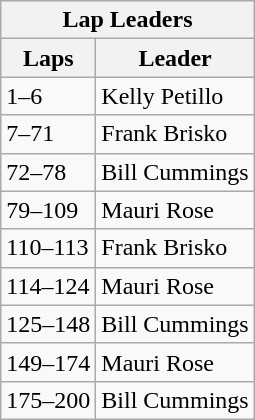<table class="wikitable">
<tr>
<th colspan=2>Lap Leaders</th>
</tr>
<tr>
<th>Laps</th>
<th>Leader</th>
</tr>
<tr>
<td>1–6</td>
<td>Kelly Petillo</td>
</tr>
<tr>
<td>7–71</td>
<td>Frank Brisko</td>
</tr>
<tr>
<td>72–78</td>
<td>Bill Cummings</td>
</tr>
<tr>
<td>79–109</td>
<td>Mauri Rose</td>
</tr>
<tr>
<td>110–113</td>
<td>Frank Brisko</td>
</tr>
<tr>
<td>114–124</td>
<td>Mauri Rose</td>
</tr>
<tr>
<td>125–148</td>
<td>Bill Cummings</td>
</tr>
<tr>
<td>149–174</td>
<td>Mauri Rose</td>
</tr>
<tr>
<td>175–200</td>
<td>Bill Cummings</td>
</tr>
</table>
